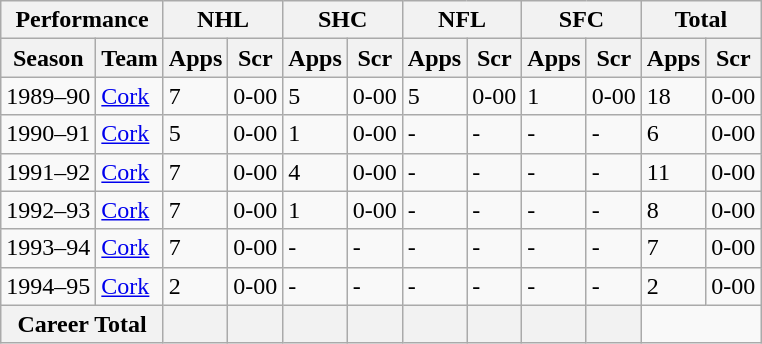<table class="wikitable" style="text-align: centr">
<tr>
<th colspan="2">Performance</th>
<th colspan="2">NHL</th>
<th colspan="2">SHC</th>
<th colspan="2">NFL</th>
<th colspan="2">SFC</th>
<th colspan="2">Total</th>
</tr>
<tr>
<th>Season</th>
<th>Team</th>
<th>Apps</th>
<th>Scr</th>
<th>Apps</th>
<th>Scr</th>
<th>Apps</th>
<th>Scr</th>
<th>Apps</th>
<th>Scr</th>
<th>Apps</th>
<th>Scr</th>
</tr>
<tr>
<td>1989–90</td>
<td><a href='#'>Cork</a></td>
<td>7</td>
<td>0-00</td>
<td>5</td>
<td>0-00</td>
<td>5</td>
<td>0-00</td>
<td>1</td>
<td>0-00</td>
<td>18</td>
<td>0-00</td>
</tr>
<tr>
<td>1990–91</td>
<td><a href='#'>Cork</a></td>
<td>5</td>
<td>0-00</td>
<td>1</td>
<td>0-00</td>
<td>-</td>
<td>-</td>
<td>-</td>
<td>-</td>
<td>6</td>
<td>0-00</td>
</tr>
<tr>
<td>1991–92</td>
<td><a href='#'>Cork</a></td>
<td>7</td>
<td>0-00</td>
<td>4</td>
<td>0-00</td>
<td>-</td>
<td>-</td>
<td>-</td>
<td>-</td>
<td>11</td>
<td>0-00</td>
</tr>
<tr>
<td>1992–93</td>
<td><a href='#'>Cork</a></td>
<td>7</td>
<td>0-00</td>
<td>1</td>
<td>0-00</td>
<td>-</td>
<td>-</td>
<td>-</td>
<td>-</td>
<td>8</td>
<td>0-00</td>
</tr>
<tr>
<td>1993–94</td>
<td><a href='#'>Cork</a></td>
<td>7</td>
<td>0-00</td>
<td>-</td>
<td>-</td>
<td>-</td>
<td>-</td>
<td>-</td>
<td>-</td>
<td>7</td>
<td>0-00</td>
</tr>
<tr>
<td>1994–95</td>
<td><a href='#'>Cork</a></td>
<td>2</td>
<td>0-00</td>
<td>-</td>
<td>-</td>
<td>-</td>
<td>-</td>
<td>-</td>
<td>-</td>
<td>2</td>
<td>0-00</td>
</tr>
<tr>
<th colspan="2">Career Total</th>
<th colspan="1"></th>
<th colspan="1"></th>
<th colspan="1"></th>
<th colspan="1"></th>
<th colspan="1"></th>
<th colspan="1"></th>
<th colspan="1"></th>
<th colspan="1"></th>
</tr>
</table>
